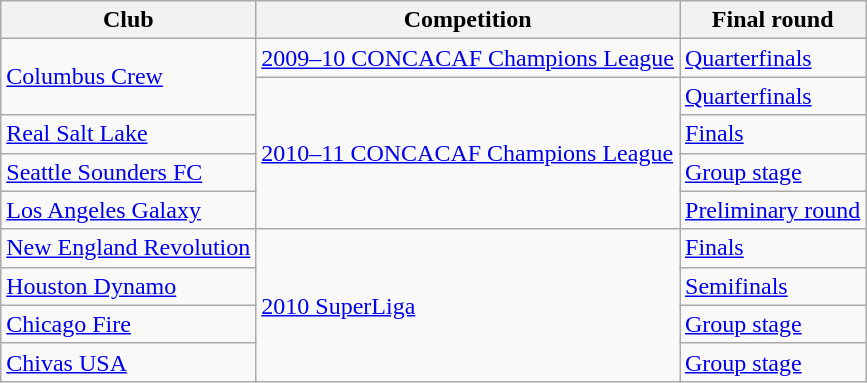<table class="wikitable">
<tr>
<th>Club</th>
<th>Competition</th>
<th>Final round</th>
</tr>
<tr>
<td rowspan=2><a href='#'>Columbus Crew</a></td>
<td><a href='#'>2009–10 CONCACAF Champions League</a></td>
<td><a href='#'>Quarterfinals</a></td>
</tr>
<tr>
<td rowspan=4><a href='#'>2010–11 CONCACAF Champions League</a></td>
<td><a href='#'>Quarterfinals</a></td>
</tr>
<tr>
<td><a href='#'>Real Salt Lake</a></td>
<td><a href='#'>Finals</a></td>
</tr>
<tr>
<td><a href='#'>Seattle Sounders FC</a></td>
<td><a href='#'>Group stage</a></td>
</tr>
<tr>
<td><a href='#'>Los Angeles Galaxy</a></td>
<td><a href='#'>Preliminary round</a></td>
</tr>
<tr>
<td><a href='#'>New England Revolution</a></td>
<td rowspan=4><a href='#'>2010 SuperLiga</a></td>
<td><a href='#'>Finals</a></td>
</tr>
<tr>
<td><a href='#'>Houston Dynamo</a></td>
<td><a href='#'>Semifinals</a></td>
</tr>
<tr>
<td><a href='#'>Chicago Fire</a></td>
<td><a href='#'>Group stage</a></td>
</tr>
<tr>
<td><a href='#'>Chivas USA</a></td>
<td><a href='#'>Group stage</a></td>
</tr>
</table>
